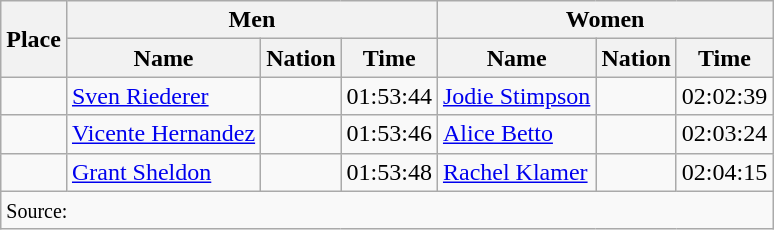<table class="wikitable">
<tr>
<th rowspan="2">Place</th>
<th colspan="3">Men</th>
<th colspan="3">Women</th>
</tr>
<tr>
<th>Name</th>
<th>Nation</th>
<th>Time</th>
<th>Name</th>
<th>Nation</th>
<th>Time</th>
</tr>
<tr>
<td align="center"></td>
<td><a href='#'>Sven Riederer</a></td>
<td></td>
<td>01:53:44</td>
<td><a href='#'>Jodie Stimpson</a></td>
<td></td>
<td>02:02:39</td>
</tr>
<tr>
<td align="center"></td>
<td><a href='#'>Vicente Hernandez</a></td>
<td></td>
<td>01:53:46</td>
<td><a href='#'>Alice Betto</a></td>
<td></td>
<td>02:03:24</td>
</tr>
<tr>
<td align="center"></td>
<td><a href='#'>Grant Sheldon</a></td>
<td></td>
<td>01:53:48</td>
<td><a href='#'>Rachel Klamer</a></td>
<td></td>
<td>02:04:15</td>
</tr>
<tr>
<td colspan="7"><small>Source:</small></td>
</tr>
</table>
